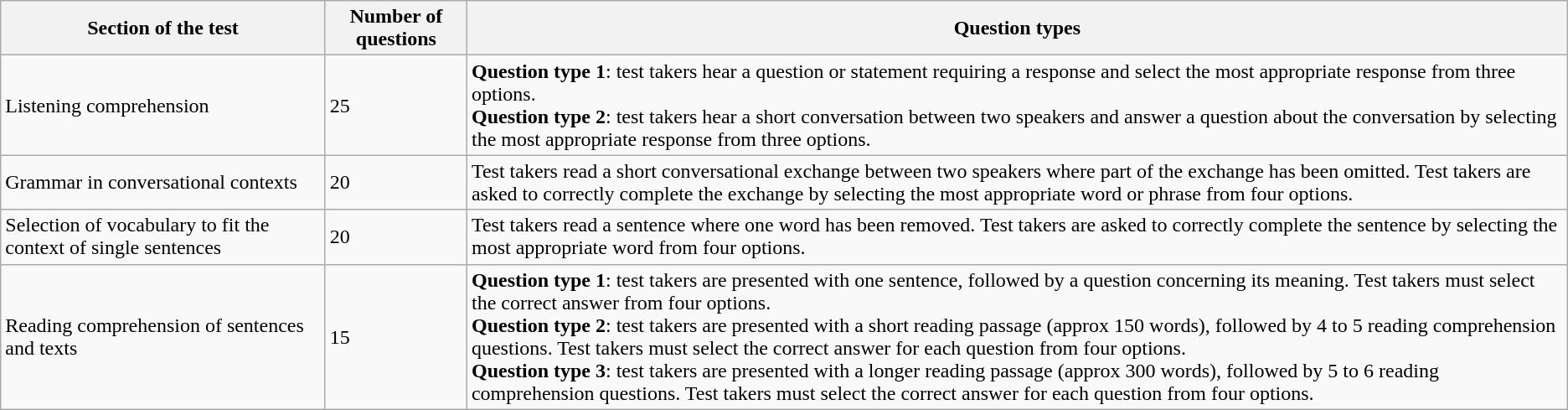<table class="wikitable">
<tr>
<th>Section of the test</th>
<th>Number of questions</th>
<th>Question types</th>
</tr>
<tr>
<td>Listening comprehension</td>
<td>25</td>
<td><strong>Question type 1</strong>:  test takers hear a question or statement requiring a response and select the most appropriate response from three options.<br><strong>Question type 2</strong>: test takers hear a short conversation between two speakers and answer a question about the conversation by selecting the most appropriate response from three options.</td>
</tr>
<tr>
<td>Grammar in conversational contexts</td>
<td>20</td>
<td>Test takers read a short conversational exchange between two speakers where part of the exchange has been omitted. Test takers are asked to correctly complete the exchange by selecting the most appropriate word or phrase from four options.</td>
</tr>
<tr>
<td>Selection of vocabulary to fit the context of single sentences</td>
<td>20</td>
<td>Test takers read a sentence where one word has been removed. Test takers are asked to correctly complete the sentence by selecting the most appropriate word from four options.</td>
</tr>
<tr>
<td>Reading comprehension of sentences and texts</td>
<td>15</td>
<td><strong>Question type 1</strong>: test takers are presented with one sentence, followed by a question concerning its meaning. Test takers must select the correct answer from four options.<br><strong>Question type 2</strong>: test takers are presented with a short reading passage (approx 150 words), followed by 4 to 5 reading comprehension questions. Test takers must select the correct answer for each question from four options.<br><strong>Question type 3</strong>: test takers are presented with a longer reading passage (approx 300 words), followed by 5 to 6 reading comprehension questions. Test takers must select the correct answer for each question from four options.</td>
</tr>
</table>
